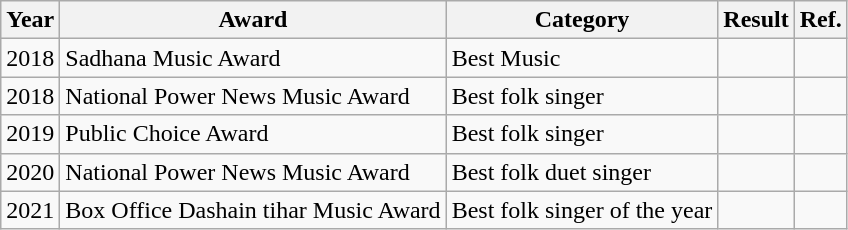<table class="wikitable">
<tr>
<th>Year</th>
<th>Award</th>
<th>Category</th>
<th>Result</th>
<th>Ref.</th>
</tr>
<tr>
<td>2018</td>
<td>Sadhana Music Award</td>
<td>Best Music</td>
<td></td>
<td></td>
</tr>
<tr>
<td>2018</td>
<td>National Power News Music Award</td>
<td>Best folk singer</td>
<td></td>
<td></td>
</tr>
<tr>
<td>2019</td>
<td>Public Choice Award</td>
<td>Best folk singer</td>
<td></td>
<td></td>
</tr>
<tr>
<td>2020</td>
<td>National Power News Music Award</td>
<td>Best folk duet singer</td>
<td></td>
<td></td>
</tr>
<tr>
<td>2021</td>
<td>Box Office Dashain tihar Music Award</td>
<td>Best folk singer of the year</td>
<td></td>
<td></td>
</tr>
</table>
